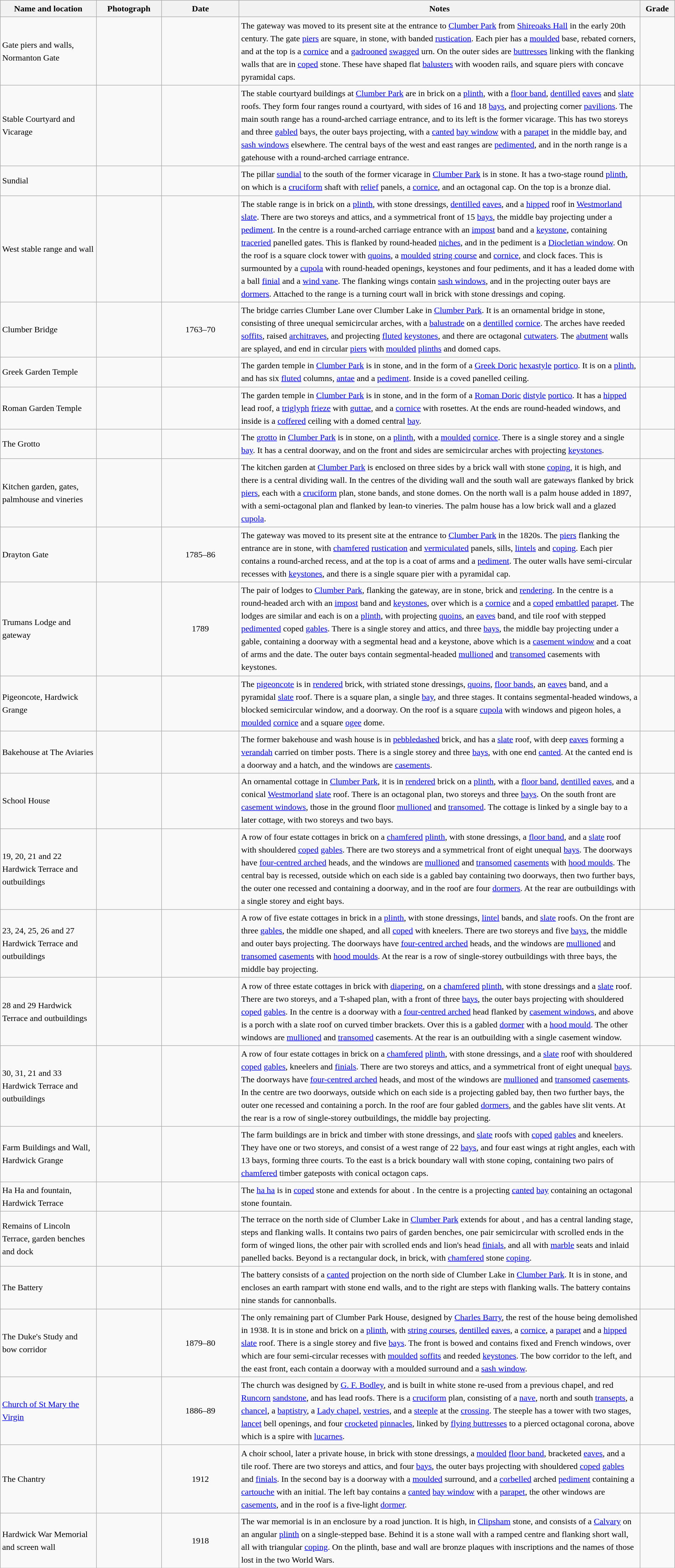<table class="wikitable sortable plainrowheaders" style="width:100%; border:0px; text-align:left; line-height:150%">
<tr>
<th scope="col"  style="width:150px">Name and location</th>
<th scope="col"  style="width:100px" class="unsortable">Photograph</th>
<th scope="col"  style="width:120px">Date</th>
<th scope="col"  style="width:650px" class="unsortable">Notes</th>
<th scope="col"  style="width:50px">Grade</th>
</tr>
<tr>
<td>Gate piers and walls, Normanton Gate<br><small></small></td>
<td></td>
<td align="center"></td>
<td>The gateway was moved to its present site at the entrance to <a href='#'>Clumber Park</a> from <a href='#'>Shireoaks Hall</a> in the early 20th century.  The gate <a href='#'>piers</a> are square, in stone, with banded <a href='#'>rustication</a>.  Each pier has a <a href='#'>moulded</a> base, rebated corners, and at the top is a <a href='#'>cornice</a> and a <a href='#'>gadrooned</a> <a href='#'>swagged</a> urn.  On the outer sides are <a href='#'>buttresses</a> linking with the flanking walls that are in <a href='#'>coped</a> stone.  These have shaped flat <a href='#'>balusters</a> with wooden rails, and square piers with concave pyramidal caps.</td>
<td align="center" ></td>
</tr>
<tr>
<td>Stable Courtyard and Vicarage<br><small></small></td>
<td></td>
<td align="center"></td>
<td>The stable courtyard buildings at <a href='#'>Clumber Park</a> are in brick on a <a href='#'>plinth</a>, with a <a href='#'>floor band</a>, <a href='#'>dentilled</a> <a href='#'>eaves</a> and <a href='#'>slate</a> roofs.  They form four ranges round a courtyard, with sides of 16 and 18 <a href='#'>bays</a>, and projecting corner <a href='#'>pavilions</a>.  The main south range has a round-arched carriage entrance, and to its left is the former vicarage.  This has two storeys and three <a href='#'>gabled</a> bays, the outer bays projecting, with a <a href='#'>canted</a> <a href='#'>bay window</a> with a <a href='#'>parapet</a> in the middle bay, and <a href='#'>sash windows</a> elsewhere.  The central bays of the west and east ranges are <a href='#'>pedimented</a>, and in the north range is a gatehouse with a round-arched carriage entrance.</td>
<td align="center" ></td>
</tr>
<tr>
<td>Sundial<br><small></small></td>
<td></td>
<td align="center"></td>
<td>The pillar <a href='#'>sundial</a> to the south of the former vicarage in <a href='#'>Clumber Park</a> is in stone.  It has a two-stage round <a href='#'>plinth</a>, on which is a <a href='#'>cruciform</a> shaft with <a href='#'>relief</a> panels, a <a href='#'>cornice</a>, and an octagonal cap.  On the top is a bronze dial.</td>
<td align="center" ></td>
</tr>
<tr>
<td>West stable range and wall<br><small></small></td>
<td></td>
<td align="center"></td>
<td>The stable range is in brick on a <a href='#'>plinth</a>, with stone dressings, <a href='#'>dentilled</a> <a href='#'>eaves</a>, and a <a href='#'>hipped</a> roof in <a href='#'>Westmorland</a> <a href='#'>slate</a>.  There are two storeys and attics, and a symmetrical front of 15 <a href='#'>bays</a>, the middle bay projecting under a <a href='#'>pediment</a>.  In the centre is a round-arched carriage entrance with an <a href='#'>impost</a> band and a <a href='#'>keystone</a>, containing <a href='#'>traceried</a> panelled gates.  This is flanked by round-headed <a href='#'>niches</a>, and in the pediment is a <a href='#'>Diocletian window</a>.  On the roof is a square clock tower with <a href='#'>quoins</a>, a <a href='#'>moulded</a> <a href='#'>string course</a> and <a href='#'>cornice</a>, and clock faces.  This is surmounted by a <a href='#'>cupola</a> with round-headed openings, keystones and four pediments, and it has a leaded dome with a ball <a href='#'>finial</a> and a <a href='#'>wind vane</a>.  The flanking wings contain <a href='#'>sash windows</a>, and in the projecting outer bays are <a href='#'>dormers</a>.  Attached to the range is a turning court wall in brick with stone dressings and coping.</td>
<td align="center" ></td>
</tr>
<tr>
<td>Clumber Bridge<br><small></small></td>
<td></td>
<td align="center">1763–70</td>
<td>The bridge carries Clumber Lane over Clumber Lake in <a href='#'>Clumber Park</a>.  It is an ornamental bridge in stone, consisting of three unequal semicircular arches, with a <a href='#'>balustrade</a> on a <a href='#'>dentilled</a> <a href='#'>cornice</a>.  The arches have reeded <a href='#'>soffits</a>, raised <a href='#'>architraves</a>, and projecting <a href='#'>fluted</a> <a href='#'>keystones</a>, and there are octagonal <a href='#'>cutwaters</a>.  The <a href='#'>abutment</a> walls are splayed, and end in circular <a href='#'>piers</a> with <a href='#'>moulded</a> <a href='#'>plinths</a> and domed caps.</td>
<td align="center" ></td>
</tr>
<tr>
<td>Greek Garden Temple<br><small></small></td>
<td></td>
<td align="center"></td>
<td>The garden temple in <a href='#'>Clumber Park</a> is in stone, and in the form of a <a href='#'>Greek Doric</a> <a href='#'>hexastyle</a> <a href='#'>portico</a>.  It is on a <a href='#'>plinth</a>, and has six <a href='#'>fluted</a> columns, <a href='#'>antae</a> and a <a href='#'>pediment</a>.  Inside is a coved panelled ceiling.</td>
<td align="center" ></td>
</tr>
<tr>
<td>Roman Garden Temple<br><small></small></td>
<td></td>
<td align="center"></td>
<td>The garden temple in <a href='#'>Clumber Park</a> is in stone, and in the form of a <a href='#'>Roman Doric</a> <a href='#'>distyle</a> <a href='#'>portico</a>.  It has a <a href='#'>hipped</a> lead roof, a <a href='#'>triglyph</a> <a href='#'>frieze</a> with <a href='#'>guttae</a>, and a <a href='#'>cornice</a> with rosettes.  At the ends are round-headed windows, and inside is a <a href='#'>coffered</a> ceiling with a domed central <a href='#'>bay</a>.</td>
<td align="center" ></td>
</tr>
<tr>
<td>The Grotto<br><small></small></td>
<td></td>
<td align="center"></td>
<td>The <a href='#'>grotto</a> in <a href='#'>Clumber Park</a> is in stone, on a <a href='#'>plinth</a>, with a <a href='#'>moulded</a> <a href='#'>cornice</a>.  There is a single storey and a single <a href='#'>bay</a>.  It has a central doorway, and on the front and sides are semicircular arches with projecting <a href='#'>keystones</a>.</td>
<td align="center" ></td>
</tr>
<tr>
<td>Kitchen garden, gates, palmhouse and vineries<br><small></small></td>
<td></td>
<td align="center"></td>
<td>The kitchen garden at <a href='#'>Clumber Park</a> is enclosed on three sides by a brick wall with stone <a href='#'>coping</a>, it is  high, and there is a central dividing wall.  In the centres of the dividing wall and the south wall are gateways flanked by brick <a href='#'>piers</a>, each with a <a href='#'>cruciform</a> plan, stone bands, and stone domes.  On the north wall is a palm house added in 1897, with a semi-octagonal plan and flanked by lean-to vineries.  The palm house has a low brick wall and a glazed <a href='#'>cupola</a>.</td>
<td align="center" ></td>
</tr>
<tr>
<td>Drayton Gate<br><small></small></td>
<td></td>
<td align="center">1785–86</td>
<td>The gateway was moved to its present site at the entrance to <a href='#'>Clumber Park</a> in the 1820s.  The <a href='#'>piers</a> flanking the entrance are in stone, with <a href='#'>chamfered</a> <a href='#'>rustication</a> and <a href='#'>vermiculated</a> panels, sills, <a href='#'>lintels</a> and <a href='#'>coping</a>.  Each pier contains a round-arched recess, and at the top is a coat of arms and a <a href='#'>pediment</a>.  The outer walls have semi-circular recesses with <a href='#'>keystones</a>, and there is a single square pier with a pyramidal cap.</td>
<td align="center" ></td>
</tr>
<tr>
<td>Trumans Lodge and gateway<br><small></small></td>
<td></td>
<td align="center">1789</td>
<td>The pair of lodges to <a href='#'>Clumber Park</a>, flanking the gateway, are in stone, brick and <a href='#'>rendering</a>.  In the centre is a round-headed arch with an <a href='#'>impost</a> band and <a href='#'>keystones</a>, over which is a <a href='#'>cornice</a> and a <a href='#'>coped</a> <a href='#'>embattled</a> <a href='#'>parapet</a>.  The lodges are similar and each is on a <a href='#'>plinth</a>, with projecting <a href='#'>quoins</a>, an <a href='#'>eaves</a> band, and tile roof with stepped <a href='#'>pedimented</a> coped <a href='#'>gables</a>.  There is a single storey and attics, and three <a href='#'>bays</a>, the middle bay projecting under a gable, containing a doorway with a segmental head and a keystone, above which is a <a href='#'>casement window</a> and a coat of arms and the date.  The outer bays contain segmental-headed <a href='#'>mullioned</a> and <a href='#'>transomed</a> casements with keystones.</td>
<td align="center" ></td>
</tr>
<tr>
<td>Pigeoncote, Hardwick Grange<br><small></small></td>
<td></td>
<td align="center"></td>
<td>The <a href='#'>pigeoncote</a> is in <a href='#'>rendered</a> brick, with striated stone dressings, <a href='#'>quoins</a>, <a href='#'>floor bands</a>, an <a href='#'>eaves</a> band, and a pyramidal <a href='#'>slate</a> roof.  There is a square plan, a single <a href='#'>bay</a>, and three stages.  It contains segmental-headed windows, a blocked semicircular window, and a doorway.  On the roof is a square <a href='#'>cupola</a> with windows and pigeon holes, a <a href='#'>moulded</a> <a href='#'>cornice</a> and a square <a href='#'>ogee</a> dome.</td>
<td align="center" ></td>
</tr>
<tr>
<td>Bakehouse at The Aviaries<br><small></small></td>
<td></td>
<td align="center"></td>
<td>The former bakehouse and wash house is in <a href='#'>pebbledashed</a> brick, and has a <a href='#'>slate</a> roof, with deep <a href='#'>eaves</a> forming a <a href='#'>verandah</a> carried on timber posts.  There is a single storey and three <a href='#'>bays</a>, with one end <a href='#'>canted</a>.  At the canted end is a doorway and a hatch, and the windows are <a href='#'>casements</a>.</td>
<td align="center" ></td>
</tr>
<tr>
<td>School House<br><small></small></td>
<td></td>
<td align="center"></td>
<td>An ornamental cottage in <a href='#'>Clumber Park</a>, it is in <a href='#'>rendered</a> brick on a <a href='#'>plinth</a>, with a <a href='#'>floor band</a>, <a href='#'>dentilled</a> <a href='#'>eaves</a>, and a conical <a href='#'>Westmorland</a> <a href='#'>slate</a> roof.  There is an octagonal plan, two storeys and three <a href='#'>bays</a>.  On the south front are <a href='#'>casement windows</a>, those in the ground floor <a href='#'>mullioned</a> and <a href='#'>transomed</a>.  The cottage is linked by a single bay to a later cottage, with two storeys and two bays.</td>
<td align="center" ></td>
</tr>
<tr>
<td>19, 20, 21 and 22 Hardwick Terrace and outbuildings<br><small></small></td>
<td></td>
<td align="center"></td>
<td>A row of four estate cottages in brick on a <a href='#'>chamfered</a> <a href='#'>plinth</a>, with stone dressings, a <a href='#'>floor band</a>, and a <a href='#'>slate</a> roof with shouldered <a href='#'>coped</a> <a href='#'>gables</a>. There are two storeys and a symmetrical front of eight unequal <a href='#'>bays</a>.  The doorways have <a href='#'>four-centred arched</a> heads, and the windows are <a href='#'>mullioned</a> and <a href='#'>transomed</a> <a href='#'>casements</a> with <a href='#'>hood moulds</a>.  The central bay is recessed, outside which on each side is a gabled bay containing two doorways, then two further bays, the outer one recessed and containing a doorway,  and in the roof are four <a href='#'>dormers</a>.  At the rear are outbuildings with a single storey and eight bays.</td>
<td align="center" ></td>
</tr>
<tr>
<td>23, 24, 25, 26 and 27 Hardwick Terrace and outbuildings<br><small></small></td>
<td></td>
<td align="center"></td>
<td>A row of five estate cottages in brick in a <a href='#'>plinth</a>, with stone dressings, <a href='#'>lintel</a> bands, and <a href='#'>slate</a> roofs.  On the front are three <a href='#'>gables</a>, the middle one shaped, and all <a href='#'>coped</a> with kneelers.  There are two storeys and five <a href='#'>bays</a>, the middle and outer bays projecting.  The doorways have <a href='#'>four-centred arched</a> heads, and the windows are <a href='#'>mullioned</a> and <a href='#'>transomed</a> <a href='#'>casements</a> with <a href='#'>hood moulds</a>.  At the rear is a row of single-storey outbuildings with three bays, the middle bay projecting.</td>
<td align="center" ></td>
</tr>
<tr>
<td>28 and 29 Hardwick Terrace and outbuildings<br><small></small></td>
<td></td>
<td align="center"></td>
<td>A row of three estate cottages in brick with <a href='#'>diapering</a>, on a <a href='#'>chamfered</a> <a href='#'>plinth</a>, with stone dressings and a <a href='#'>slate</a> roof.  There are two storeys, and a T-shaped plan, with a front of three <a href='#'>bays</a>, the outer bays projecting with shouldered <a href='#'>coped</a> <a href='#'>gables</a>.  In the centre is a doorway with a <a href='#'>four-centred arched</a> head flanked by <a href='#'>casement windows</a>, and above is a porch with a slate roof on curved timber brackets.  Over this is a gabled <a href='#'>dormer</a> with a <a href='#'>hood mould</a>.  The other windows are <a href='#'>mullioned</a> and <a href='#'>transomed</a> casements.  At the rear is an outbuilding with a single casement window.</td>
<td align="center" ></td>
</tr>
<tr>
<td>30, 31, 21 and 33 Hardwick Terrace and outbuildings<br><small></small></td>
<td></td>
<td align="center"></td>
<td>A row of four estate cottages in brick on a <a href='#'>chamfered</a> <a href='#'>plinth</a>, with stone dressings, and a <a href='#'>slate</a> roof with shouldered <a href='#'>coped</a> <a href='#'>gables</a>, kneelers and <a href='#'>finials</a>.  There are two storeys and attics, and a symmetrical front of eight unequal <a href='#'>bays</a>.  The doorways have <a href='#'>four-centred arched</a> heads, and most of the windows are <a href='#'>mullioned</a> and <a href='#'>transomed</a> <a href='#'>casements</a>.  In the centre are two doorways, outside which on each side is a projecting gabled bay, then two further bays, the outer one recessed and containing a porch.  In the roof are four gabled <a href='#'>dormers</a>, and the gables have slit vents.  At the rear is a row of single-storey outbuildings, the middle bay projecting.</td>
<td align="center" ></td>
</tr>
<tr>
<td>Farm Buildings and Wall,<br>Hardwick Grange<br><small></small></td>
<td></td>
<td align="center"></td>
<td>The farm buildings are in brick and timber with stone dressings, and <a href='#'>slate</a> roofs with <a href='#'>coped</a> <a href='#'>gables</a> and kneelers.  They have one or two storeys, and consist of a west range of 22 <a href='#'>bays</a>, and four east wings at right angles, each with 13 bays, forming three courts.  To the east is a brick boundary wall with stone coping, containing two pairs of <a href='#'>chamfered</a> timber gateposts with conical octagon caps.</td>
<td align="center" ></td>
</tr>
<tr>
<td>Ha Ha and fountain, Hardwick Terrace<br><small></small></td>
<td></td>
<td align="center"></td>
<td>The <a href='#'>ha ha</a> is in <a href='#'>coped</a> stone and extends for about .  In the centre is a projecting <a href='#'>canted</a> <a href='#'>bay</a> containing an octagonal stone fountain.</td>
<td align="center" ></td>
</tr>
<tr>
<td>Remains of Lincoln Terrace, garden benches and dock<br><small></small></td>
<td></td>
<td align="center"></td>
<td>The terrace on the north side of Clumber Lake in <a href='#'>Clumber Park</a> extends for about , and has a central landing stage, steps and flanking walls.  It contains two pairs of garden benches, one pair semicircular with scrolled ends in the form of winged lions, the other pair with scrolled ends and lion's head <a href='#'>finials</a>, and all with <a href='#'>marble</a> seats and inlaid panelled backs.  Beyond is a rectangular dock, in brick, with <a href='#'>chamfered</a> stone <a href='#'>coping</a>.</td>
<td align="center" ></td>
</tr>
<tr>
<td>The Battery<br><small></small></td>
<td></td>
<td align="center"></td>
<td>The battery consists of a <a href='#'>canted</a> projection on the north side of Clumber Lake in <a href='#'>Clumber Park</a>.  It is in stone, and encloses an earth rampart with stone end walls, and to the right are steps with flanking walls.  The battery contains nine stands for cannonballs.</td>
<td align="center" ></td>
</tr>
<tr>
<td>The Duke's Study and bow corridor<br><small></small></td>
<td></td>
<td align="center">1879–80</td>
<td>The only remaining part of Clumber Park House, designed by <a href='#'>Charles Barry</a>, the rest of the house being demolished in 1938.  It is in stone and brick on a <a href='#'>plinth</a>, with <a href='#'>string courses</a>, <a href='#'>dentilled</a> <a href='#'>eaves</a>, a <a href='#'>cornice</a>, a <a href='#'>parapet</a> and a <a href='#'>hipped</a> <a href='#'>slate</a> roof.  There is a single storey and five <a href='#'>bays</a>. The front is bowed and contains fixed and French windows, over which are four semi-circular recesses with <a href='#'>moulded</a> <a href='#'>soffits</a> and reeded <a href='#'>keystones</a>.  The bow corridor to the left, and the east front, each contain a doorway with a moulded surround and a <a href='#'>sash window</a>.</td>
<td align="center" ></td>
</tr>
<tr>
<td><a href='#'>Church of St Mary the Virgin</a><br><small></small></td>
<td></td>
<td align="center">1886–89</td>
<td>The church was designed by <a href='#'>G. F. Bodley</a>, and is built in white stone re-used from a previous chapel, and red <a href='#'>Runcorn</a> <a href='#'>sandstone</a>, and has lead roofs.  There is a <a href='#'>cruciform</a> plan, consisting of a <a href='#'>nave</a>, north and south <a href='#'>transepts</a>, a <a href='#'>chancel</a>, a <a href='#'>baptistry</a>, a <a href='#'>Lady chapel</a>, <a href='#'>vestries</a>, and a <a href='#'>steeple</a> at the <a href='#'>crossing</a>.  The steeple has a tower with two stages, <a href='#'>lancet</a> bell openings, and four <a href='#'>crocketed</a> <a href='#'>pinnacles</a>, linked by <a href='#'>flying buttresses</a> to a pierced octagonal corona, above which is a spire with <a href='#'>lucarnes</a>.</td>
<td align="center" ></td>
</tr>
<tr>
<td>The Chantry<br><small></small></td>
<td></td>
<td align="center">1912</td>
<td>A choir school, later a private house, in brick with stone dressings, a <a href='#'>moulded</a> <a href='#'>floor band</a>, bracketed <a href='#'>eaves</a>, and a tile roof.  There are two storeys and attics, and four <a href='#'>bays</a>, the outer bays projecting with shouldered <a href='#'>coped</a> <a href='#'>gables</a> and <a href='#'>finials</a>.  In the second bay is a doorway with a <a href='#'>moulded</a> surround, and a <a href='#'>corbelled</a> arched <a href='#'>pediment</a> containing a <a href='#'>cartouche</a> with an initial.  The left bay contains a <a href='#'>canted</a> <a href='#'>bay window</a> with a <a href='#'>parapet</a>, the other windows are <a href='#'>casements</a>, and in the roof is a five-light <a href='#'>dormer</a>.</td>
<td align="center" ></td>
</tr>
<tr>
<td>Hardwick War Memorial and screen wall<br><small></small></td>
<td></td>
<td align="center">1918</td>
<td>The war memorial is in an enclosure by a road junction.  It is  high, in <a href='#'>Clipsham</a> stone, and consists of a <a href='#'>Calvary</a> on an angular <a href='#'>plinth</a> on  a single-stepped base.  Behind it is a stone wall with a ramped centre and flanking short wall, all with triangular <a href='#'>coping</a>.  On the plinth, base and wall are bronze plaques with inscriptions and the names of those lost in the two World Wars.</td>
<td align="center" ></td>
</tr>
<tr>
</tr>
</table>
